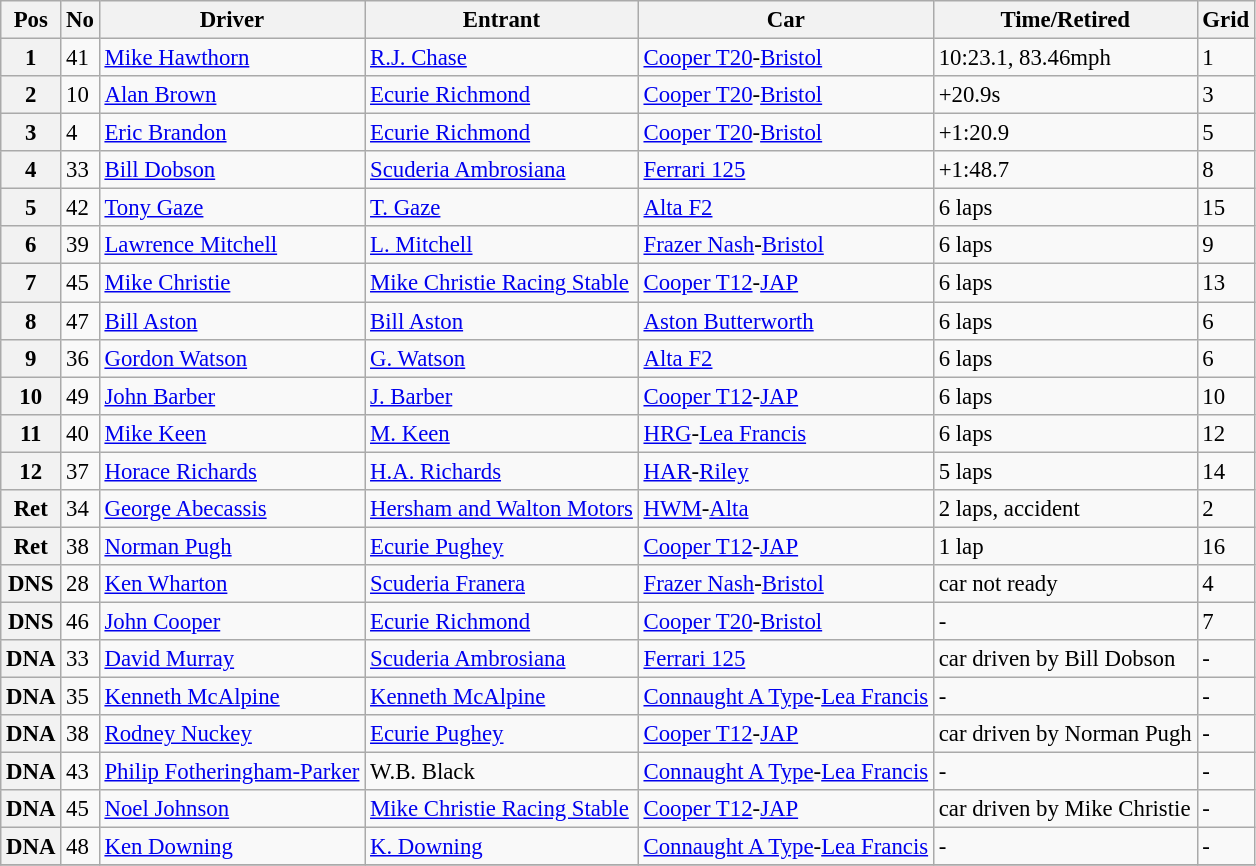<table class="wikitable" style="font-size: 95%;">
<tr>
<th>Pos</th>
<th>No</th>
<th>Driver</th>
<th>Entrant</th>
<th>Car</th>
<th>Time/Retired</th>
<th>Grid</th>
</tr>
<tr>
<th>1</th>
<td>41</td>
<td> <a href='#'>Mike Hawthorn</a></td>
<td><a href='#'>R.J. Chase</a></td>
<td><a href='#'>Cooper T20</a>-<a href='#'>Bristol</a></td>
<td>10:23.1, 83.46mph</td>
<td>1</td>
</tr>
<tr>
<th>2</th>
<td>10</td>
<td> <a href='#'>Alan Brown</a></td>
<td><a href='#'>Ecurie Richmond</a></td>
<td><a href='#'>Cooper T20</a>-<a href='#'>Bristol</a></td>
<td>+20.9s</td>
<td>3</td>
</tr>
<tr>
<th>3</th>
<td>4</td>
<td> <a href='#'>Eric Brandon</a></td>
<td><a href='#'>Ecurie Richmond</a></td>
<td><a href='#'>Cooper T20</a>-<a href='#'>Bristol</a></td>
<td>+1:20.9</td>
<td>5</td>
</tr>
<tr>
<th>4</th>
<td>33</td>
<td> <a href='#'>Bill Dobson</a></td>
<td><a href='#'>Scuderia Ambrosiana</a></td>
<td><a href='#'>Ferrari 125</a></td>
<td>+1:48.7</td>
<td>8</td>
</tr>
<tr>
<th>5</th>
<td>42</td>
<td> <a href='#'>Tony Gaze</a></td>
<td><a href='#'>T. Gaze</a></td>
<td><a href='#'>Alta F2</a></td>
<td>6 laps</td>
<td>15</td>
</tr>
<tr>
<th>6</th>
<td>39</td>
<td> <a href='#'>Lawrence Mitchell</a></td>
<td><a href='#'>L. Mitchell</a></td>
<td><a href='#'>Frazer Nash</a>-<a href='#'>Bristol</a></td>
<td>6 laps</td>
<td>9</td>
</tr>
<tr>
<th>7</th>
<td>45</td>
<td> <a href='#'>Mike Christie</a></td>
<td><a href='#'>Mike Christie Racing Stable</a></td>
<td><a href='#'>Cooper T12</a>-<a href='#'>JAP</a></td>
<td>6 laps</td>
<td>13</td>
</tr>
<tr>
<th>8</th>
<td>47</td>
<td> <a href='#'>Bill Aston</a></td>
<td><a href='#'>Bill Aston</a></td>
<td><a href='#'>Aston Butterworth</a></td>
<td>6 laps</td>
<td>6</td>
</tr>
<tr>
<th>9</th>
<td>36</td>
<td> <a href='#'>Gordon Watson</a></td>
<td><a href='#'>G. Watson</a></td>
<td><a href='#'>Alta F2</a></td>
<td>6 laps</td>
<td>6</td>
</tr>
<tr>
<th>10</th>
<td>49</td>
<td> <a href='#'>John Barber</a></td>
<td><a href='#'>J. Barber</a></td>
<td><a href='#'>Cooper T12</a>-<a href='#'>JAP</a></td>
<td>6 laps</td>
<td>10</td>
</tr>
<tr>
<th>11</th>
<td>40</td>
<td> <a href='#'>Mike Keen</a></td>
<td><a href='#'>M. Keen</a></td>
<td><a href='#'>HRG</a>-<a href='#'>Lea Francis</a></td>
<td>6 laps</td>
<td>12</td>
</tr>
<tr>
<th>12</th>
<td>37</td>
<td> <a href='#'>Horace Richards</a></td>
<td><a href='#'>H.A. Richards</a></td>
<td><a href='#'>HAR</a>-<a href='#'>Riley</a></td>
<td>5 laps</td>
<td>14</td>
</tr>
<tr>
<th>Ret</th>
<td>34</td>
<td> <a href='#'>George Abecassis</a></td>
<td><a href='#'>Hersham and Walton Motors</a></td>
<td><a href='#'>HWM</a>-<a href='#'>Alta</a></td>
<td>2 laps, accident</td>
<td>2</td>
</tr>
<tr>
<th>Ret</th>
<td>38</td>
<td> <a href='#'>Norman Pugh</a></td>
<td><a href='#'>Ecurie Pughey</a></td>
<td><a href='#'>Cooper T12</a>-<a href='#'>JAP</a></td>
<td>1 lap</td>
<td>16</td>
</tr>
<tr>
<th>DNS</th>
<td>28</td>
<td> <a href='#'>Ken Wharton</a></td>
<td><a href='#'>Scuderia Franera</a></td>
<td><a href='#'>Frazer Nash</a>-<a href='#'>Bristol</a></td>
<td>car not ready</td>
<td>4</td>
</tr>
<tr>
<th>DNS</th>
<td>46</td>
<td> <a href='#'>John Cooper</a></td>
<td><a href='#'>Ecurie Richmond</a></td>
<td><a href='#'>Cooper T20</a>-<a href='#'>Bristol</a></td>
<td>-</td>
<td>7</td>
</tr>
<tr>
<th>DNA</th>
<td>33</td>
<td> <a href='#'>David Murray</a></td>
<td><a href='#'>Scuderia Ambrosiana</a></td>
<td><a href='#'>Ferrari 125</a></td>
<td>car driven by Bill Dobson</td>
<td>-</td>
</tr>
<tr>
<th>DNA</th>
<td>35</td>
<td> <a href='#'>Kenneth McAlpine</a></td>
<td><a href='#'>Kenneth McAlpine</a></td>
<td><a href='#'>Connaught A Type</a>-<a href='#'>Lea Francis</a></td>
<td>-</td>
<td>-</td>
</tr>
<tr>
<th>DNA</th>
<td>38</td>
<td> <a href='#'>Rodney Nuckey</a></td>
<td><a href='#'>Ecurie Pughey</a></td>
<td><a href='#'>Cooper T12</a>-<a href='#'>JAP</a></td>
<td>car driven by Norman Pugh</td>
<td>-</td>
</tr>
<tr>
<th>DNA</th>
<td>43</td>
<td> <a href='#'>Philip Fotheringham-Parker</a></td>
<td>W.B. Black</td>
<td><a href='#'>Connaught A Type</a>-<a href='#'>Lea Francis</a></td>
<td>-</td>
<td>-</td>
</tr>
<tr>
<th>DNA</th>
<td>45</td>
<td> <a href='#'>Noel Johnson</a></td>
<td><a href='#'>Mike Christie Racing Stable</a></td>
<td><a href='#'>Cooper T12</a>-<a href='#'>JAP</a></td>
<td>car driven by Mike Christie</td>
<td>-</td>
</tr>
<tr>
<th>DNA</th>
<td>48</td>
<td> <a href='#'>Ken Downing</a></td>
<td><a href='#'>K. Downing</a></td>
<td><a href='#'>Connaught A Type</a>-<a href='#'>Lea Francis</a></td>
<td>-</td>
<td>-</td>
</tr>
<tr>
</tr>
</table>
